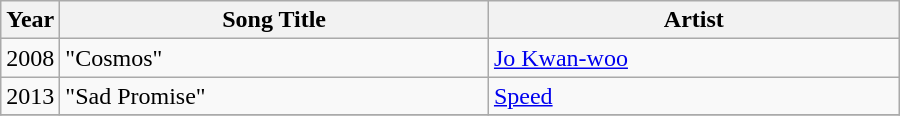<table class="wikitable" style="width:600px">
<tr>
<th width=10>Year</th>
<th>Song Title</th>
<th>Artist</th>
</tr>
<tr>
<td>2008</td>
<td>"Cosmos" </td>
<td><a href='#'>Jo Kwan-woo</a></td>
</tr>
<tr>
<td>2013</td>
<td>"Sad Promise" </td>
<td><a href='#'>Speed</a></td>
</tr>
<tr>
</tr>
</table>
